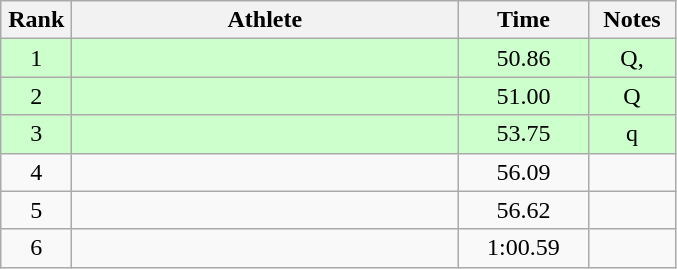<table class="wikitable" style="text-align:center">
<tr>
<th width=40>Rank</th>
<th width=250>Athlete</th>
<th width=80>Time</th>
<th width=50>Notes</th>
</tr>
<tr bgcolor=ccffcc>
<td>1</td>
<td align=left></td>
<td>50.86</td>
<td>Q, </td>
</tr>
<tr bgcolor=ccffcc>
<td>2</td>
<td align=left></td>
<td>51.00</td>
<td>Q</td>
</tr>
<tr bgcolor=ccffcc>
<td>3</td>
<td align=left></td>
<td>53.75</td>
<td>q</td>
</tr>
<tr>
<td>4</td>
<td align=left></td>
<td>56.09</td>
<td></td>
</tr>
<tr>
<td>5</td>
<td align=left></td>
<td>56.62</td>
<td></td>
</tr>
<tr>
<td>6</td>
<td align=left></td>
<td>1:00.59</td>
<td></td>
</tr>
</table>
